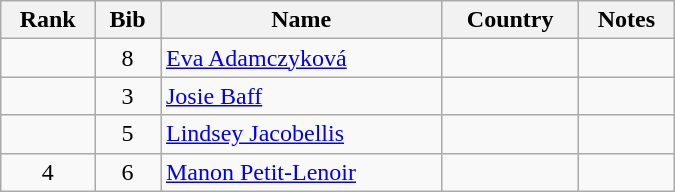<table class="wikitable" style="text-align:center; width:450px">
<tr>
<th>Rank</th>
<th>Bib</th>
<th>Name</th>
<th>Country</th>
<th>Notes</th>
</tr>
<tr>
<td></td>
<td>8</td>
<td align=left><a href='#'>Eva Adamczyková</a></td>
<td align=left></td>
<td></td>
</tr>
<tr>
<td></td>
<td>3</td>
<td align=left><a href='#'>Josie Baff</a></td>
<td align=left></td>
<td></td>
</tr>
<tr>
<td></td>
<td>5</td>
<td align=left><a href='#'>Lindsey Jacobellis</a></td>
<td align=left></td>
<td></td>
</tr>
<tr>
<td>4</td>
<td>6</td>
<td align=left><a href='#'>Manon Petit-Lenoir</a></td>
<td align=left></td>
<td></td>
</tr>
</table>
